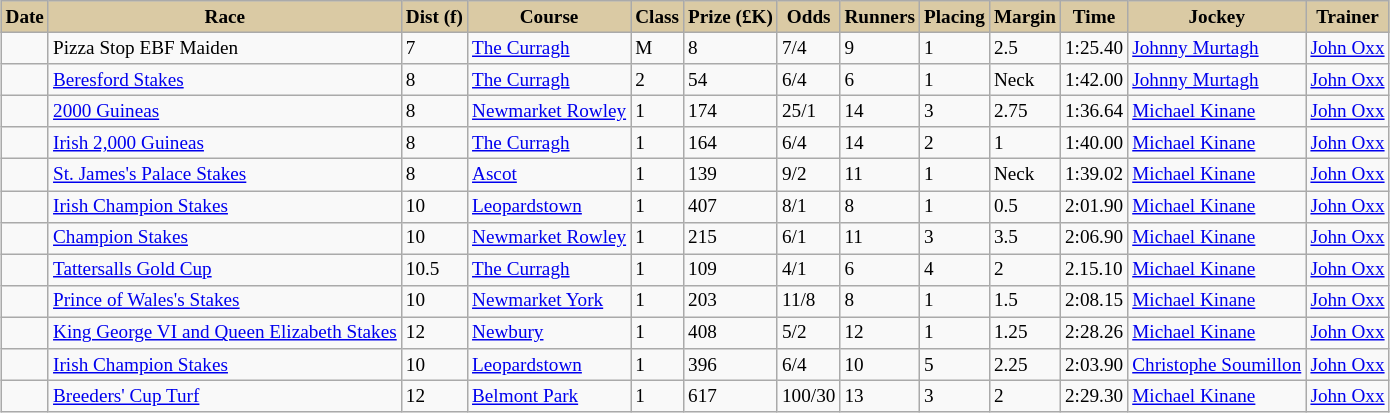<table class = "wikitable sortable" | border="1" cellpadding="1" style="text-align:centre; margin-left:1em; float:centre; border-collapse: collapse; font-size:80%">
<tr style="background:#dacaa4; text-align:center;">
<th style="background:#dacaa4;">Date</th>
<th style="background:#dacaa4;">Race</th>
<th style="background:#dacaa4;">Dist (f)</th>
<th style="background:#dacaa4;">Course</th>
<th style="background:#dacaa4;">Class</th>
<th style="background:#dacaa4;">Prize (£K)</th>
<th style="background:#dacaa4;">Odds</th>
<th style="background:#dacaa4;">Runners</th>
<th style="background:#dacaa4;">Placing</th>
<th style="background:#dacaa4;">Margin</th>
<th style="background:#dacaa4;">Time</th>
<th style="background:#dacaa4;">Jockey</th>
<th style="background:#dacaa4;">Trainer</th>
</tr>
<tr>
<td></td>
<td>Pizza Stop EBF Maiden</td>
<td>7</td>
<td><a href='#'>The Curragh</a></td>
<td>M</td>
<td>8</td>
<td>7/4</td>
<td>9</td>
<td>1</td>
<td>2.5</td>
<td>1:25.40</td>
<td><a href='#'>Johnny Murtagh</a></td>
<td><a href='#'>John Oxx</a></td>
</tr>
<tr>
<td></td>
<td><a href='#'>Beresford Stakes</a></td>
<td>8</td>
<td><a href='#'>The Curragh</a></td>
<td>2</td>
<td>54</td>
<td>6/4</td>
<td>6</td>
<td>1</td>
<td>Neck</td>
<td>1:42.00</td>
<td><a href='#'>Johnny Murtagh</a></td>
<td><a href='#'>John Oxx</a></td>
</tr>
<tr>
<td></td>
<td><a href='#'>2000 Guineas</a></td>
<td>8</td>
<td><a href='#'>Newmarket Rowley</a></td>
<td>1</td>
<td>174</td>
<td>25/1</td>
<td>14</td>
<td>3</td>
<td>2.75</td>
<td>1:36.64</td>
<td><a href='#'>Michael Kinane</a></td>
<td><a href='#'>John Oxx</a></td>
</tr>
<tr>
<td></td>
<td><a href='#'>Irish 2,000 Guineas</a></td>
<td>8</td>
<td><a href='#'>The Curragh</a></td>
<td>1</td>
<td>164</td>
<td>6/4</td>
<td>14</td>
<td>2</td>
<td>1</td>
<td>1:40.00</td>
<td><a href='#'>Michael Kinane</a></td>
<td><a href='#'>John Oxx</a></td>
</tr>
<tr>
<td></td>
<td><a href='#'>St. James's Palace Stakes</a></td>
<td>8</td>
<td><a href='#'>Ascot</a></td>
<td>1</td>
<td>139</td>
<td>9/2</td>
<td>11</td>
<td>1</td>
<td>Neck</td>
<td>1:39.02</td>
<td><a href='#'>Michael Kinane</a></td>
<td><a href='#'>John Oxx</a></td>
</tr>
<tr>
<td></td>
<td><a href='#'>Irish Champion Stakes</a></td>
<td>10</td>
<td><a href='#'>Leopardstown</a></td>
<td>1</td>
<td>407</td>
<td>8/1</td>
<td>8</td>
<td>1</td>
<td>0.5</td>
<td>2:01.90</td>
<td><a href='#'>Michael Kinane</a></td>
<td><a href='#'>John Oxx</a></td>
</tr>
<tr>
<td></td>
<td><a href='#'>Champion Stakes</a></td>
<td>10</td>
<td><a href='#'>Newmarket Rowley</a></td>
<td>1</td>
<td>215</td>
<td>6/1</td>
<td>11</td>
<td>3</td>
<td>3.5</td>
<td>2:06.90</td>
<td><a href='#'>Michael Kinane</a></td>
<td><a href='#'>John Oxx</a></td>
</tr>
<tr>
<td></td>
<td><a href='#'>Tattersalls Gold Cup</a></td>
<td>10.5</td>
<td><a href='#'>The Curragh</a></td>
<td>1</td>
<td>109</td>
<td>4/1</td>
<td>6</td>
<td>4</td>
<td>2</td>
<td>2.15.10</td>
<td><a href='#'>Michael Kinane</a></td>
<td><a href='#'>John Oxx</a></td>
</tr>
<tr>
<td></td>
<td><a href='#'>Prince of Wales's Stakes</a></td>
<td>10</td>
<td><a href='#'>Newmarket York</a></td>
<td>1</td>
<td>203</td>
<td>11/8</td>
<td>8</td>
<td>1</td>
<td>1.5</td>
<td>2:08.15</td>
<td><a href='#'>Michael Kinane</a></td>
<td><a href='#'>John Oxx</a></td>
</tr>
<tr>
<td></td>
<td><a href='#'>King George VI and Queen Elizabeth Stakes</a></td>
<td>12</td>
<td><a href='#'>Newbury</a></td>
<td>1</td>
<td>408</td>
<td>5/2</td>
<td>12</td>
<td>1</td>
<td>1.25</td>
<td>2:28.26</td>
<td><a href='#'>Michael Kinane</a></td>
<td><a href='#'>John Oxx</a></td>
</tr>
<tr>
<td></td>
<td><a href='#'>Irish Champion Stakes</a></td>
<td>10</td>
<td><a href='#'>Leopardstown</a></td>
<td>1</td>
<td>396</td>
<td>6/4</td>
<td>10</td>
<td>5</td>
<td>2.25</td>
<td>2:03.90</td>
<td><a href='#'>Christophe Soumillon</a></td>
<td><a href='#'>John Oxx</a></td>
</tr>
<tr>
<td></td>
<td><a href='#'>Breeders' Cup Turf</a></td>
<td>12</td>
<td><a href='#'>Belmont Park</a></td>
<td>1</td>
<td>617</td>
<td>100/30</td>
<td>13</td>
<td>3</td>
<td>2</td>
<td>2:29.30</td>
<td><a href='#'>Michael Kinane</a></td>
<td><a href='#'>John Oxx</a></td>
</tr>
</table>
